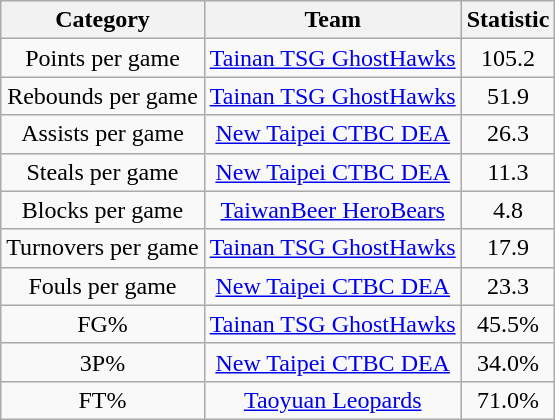<table class="wikitable" style="text-align:center">
<tr>
<th>Category</th>
<th>Team</th>
<th>Statistic</th>
</tr>
<tr>
<td>Points per game</td>
<td><a href='#'>Tainan TSG GhostHawks</a></td>
<td>105.2</td>
</tr>
<tr>
<td>Rebounds per game</td>
<td><a href='#'>Tainan TSG GhostHawks</a></td>
<td>51.9</td>
</tr>
<tr>
<td>Assists per game</td>
<td><a href='#'>New Taipei CTBC DEA</a></td>
<td>26.3</td>
</tr>
<tr>
<td>Steals per game</td>
<td><a href='#'>New Taipei CTBC DEA</a></td>
<td>11.3</td>
</tr>
<tr>
<td>Blocks per game</td>
<td><a href='#'>TaiwanBeer HeroBears</a></td>
<td>4.8</td>
</tr>
<tr>
<td>Turnovers per game</td>
<td><a href='#'>Tainan TSG GhostHawks</a></td>
<td>17.9</td>
</tr>
<tr>
<td>Fouls per game</td>
<td><a href='#'>New Taipei CTBC DEA</a></td>
<td>23.3</td>
</tr>
<tr>
<td>FG%</td>
<td><a href='#'>Tainan TSG GhostHawks</a></td>
<td>45.5%</td>
</tr>
<tr>
<td>3P%</td>
<td><a href='#'>New Taipei CTBC DEA</a></td>
<td>34.0%</td>
</tr>
<tr>
<td>FT%</td>
<td><a href='#'>Taoyuan Leopards</a></td>
<td>71.0%</td>
</tr>
</table>
